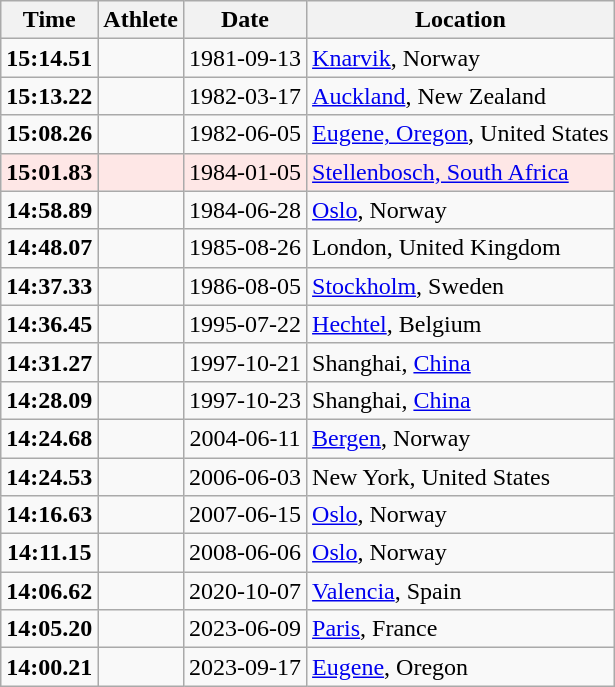<table class="wikitable">
<tr>
<th>Time</th>
<th>Athlete</th>
<th>Date</th>
<th>Location</th>
</tr>
<tr>
<td style="text-align:center;"><strong>15:14.51</strong></td>
<td></td>
<td style="text-align:center;">1981-09-13</td>
<td><a href='#'>Knarvik</a>, Norway</td>
</tr>
<tr>
<td style="text-align:center;"><strong>15:13.22</strong></td>
<td></td>
<td style="text-align:center;">1982-03-17</td>
<td><a href='#'>Auckland</a>, New Zealand</td>
</tr>
<tr>
<td style="text-align:center;"><strong>15:08.26</strong></td>
<td></td>
<td style="text-align:center;">1982-06-05</td>
<td><a href='#'>Eugene, Oregon</a>, United States</td>
</tr>
<tr style="background: #fee7e6">
<td style="text-align:center;"><strong>15:01.83</strong> </td>
<td></td>
<td style="text-align:center;">1984-01-05</td>
<td><a href='#'>Stellenbosch, South Africa</a></td>
</tr>
<tr>
<td style="text-align:center;"><strong>14:58.89</strong></td>
<td></td>
<td style="text-align:center;">1984-06-28</td>
<td><a href='#'>Oslo</a>, Norway</td>
</tr>
<tr>
<td style="text-align:center;"><strong>14:48.07</strong></td>
<td></td>
<td style="text-align:center;">1985-08-26</td>
<td>London, United Kingdom</td>
</tr>
<tr>
<td style="text-align:center;"><strong>14:37.33</strong></td>
<td></td>
<td style="text-align:center;">1986-08-05</td>
<td><a href='#'>Stockholm</a>, Sweden</td>
</tr>
<tr>
<td style="text-align:center;"><strong>14:36.45</strong></td>
<td></td>
<td style="text-align:center;">1995-07-22</td>
<td><a href='#'>Hechtel</a>, Belgium</td>
</tr>
<tr>
<td style="text-align:center;"><strong>14:31.27</strong></td>
<td></td>
<td style="text-align:center;">1997-10-21</td>
<td>Shanghai, <a href='#'>China</a></td>
</tr>
<tr>
<td style="text-align:center;"><strong>14:28.09</strong></td>
<td></td>
<td style="text-align:center;">1997-10-23</td>
<td>Shanghai, <a href='#'>China</a></td>
</tr>
<tr>
<td style="text-align:center;"><strong>14:24.68</strong></td>
<td></td>
<td style="text-align:center;">2004-06-11</td>
<td><a href='#'>Bergen</a>, Norway</td>
</tr>
<tr>
<td style="text-align:center;"><strong>14:24.53</strong></td>
<td></td>
<td style="text-align:center;">2006-06-03</td>
<td>New York, United States</td>
</tr>
<tr>
<td style="text-align:center;"><strong>14:16.63</strong></td>
<td></td>
<td style="text-align:center;">2007-06-15</td>
<td><a href='#'>Oslo</a>, Norway</td>
</tr>
<tr>
<td style="text-align:center;"><strong>14:11.15</strong></td>
<td></td>
<td style="text-align:center;">2008-06-06</td>
<td><a href='#'>Oslo</a>, Norway</td>
</tr>
<tr>
<td style="text-align:center;"><strong>14:06.62</strong></td>
<td></td>
<td style="text-align:center;">2020-10-07</td>
<td><a href='#'>Valencia</a>, Spain</td>
</tr>
<tr>
<td style="text-align:center;"><strong>14:05.20</strong></td>
<td></td>
<td style="text-align:center;">2023-06-09</td>
<td><a href='#'>Paris</a>, France </td>
</tr>
<tr>
<td style="text-align:center;"><strong>14:00.21</strong></td>
<td></td>
<td style="text-align:center;">2023-09-17</td>
<td><a href='#'>Eugene</a>, Oregon</td>
</tr>
</table>
